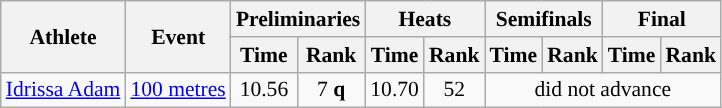<table class=wikitable style="font-size:90%;">
<tr>
<th rowspan=2>Athlete</th>
<th rowspan=2>Event</th>
<th colspan=2>Preliminaries</th>
<th colspan=2>Heats</th>
<th colspan=2>Semifinals</th>
<th colspan=2>Final</th>
</tr>
<tr>
<th>Time</th>
<th>Rank</th>
<th>Time</th>
<th>Rank</th>
<th>Time</th>
<th>Rank</th>
<th>Time</th>
<th>Rank</th>
</tr>
<tr>
<td><a href='#'>Idrissa Adam</a></td>
<td><a href='#'>100 metres</a></td>
<td align="center">10.56</td>
<td align="center">7 <strong>q</strong></td>
<td align="center">10.70</td>
<td align="center">52</td>
<td align="center" colspan=4>did not advance</td>
</tr>
</table>
